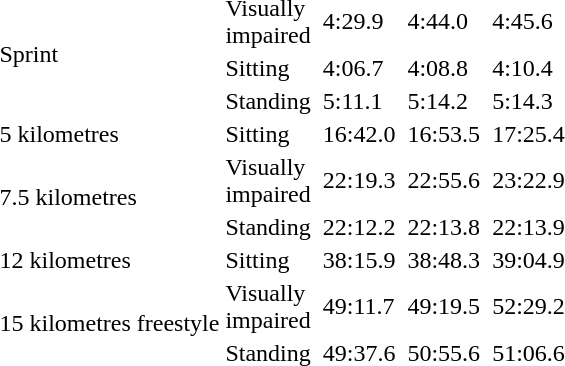<table>
<tr>
<td rowspan="3">Sprint<br></td>
<td>Visually<br>impaired</td>
<td></td>
<td>4:29.9</td>
<td></td>
<td>4:44.0</td>
<td></td>
<td>4:45.6</td>
</tr>
<tr>
<td>Sitting</td>
<td></td>
<td>4:06.7</td>
<td></td>
<td>4:08.8</td>
<td></td>
<td>4:10.4</td>
</tr>
<tr>
<td>Standing</td>
<td></td>
<td>5:11.1</td>
<td></td>
<td>5:14.2</td>
<td></td>
<td>5:14.3</td>
</tr>
<tr>
<td>5 kilometres<br></td>
<td>Sitting</td>
<td></td>
<td>16:42.0</td>
<td></td>
<td>16:53.5</td>
<td></td>
<td>17:25.4</td>
</tr>
<tr>
<td rowspan=2>7.5 kilometres<br></td>
<td>Visually<br>impaired</td>
<td></td>
<td>22:19.3</td>
<td></td>
<td>22:55.6</td>
<td></td>
<td>23:22.9</td>
</tr>
<tr>
<td>Standing</td>
<td></td>
<td>22:12.2</td>
<td></td>
<td>22:13.8</td>
<td></td>
<td>22:13.9</td>
</tr>
<tr>
<td>12 kilometres<br></td>
<td>Sitting</td>
<td></td>
<td>38:15.9</td>
<td></td>
<td>38:48.3</td>
<td></td>
<td>39:04.9</td>
</tr>
<tr>
<td rowspan="2">15 kilometres freestyle<br></td>
<td>Visually<br>impaired</td>
<td></td>
<td>49:11.7</td>
<td></td>
<td>49:19.5</td>
<td></td>
<td>52:29.2</td>
</tr>
<tr>
<td>Standing</td>
<td></td>
<td>49:37.6</td>
<td></td>
<td>50:55.6</td>
<td></td>
<td>51:06.6</td>
</tr>
</table>
